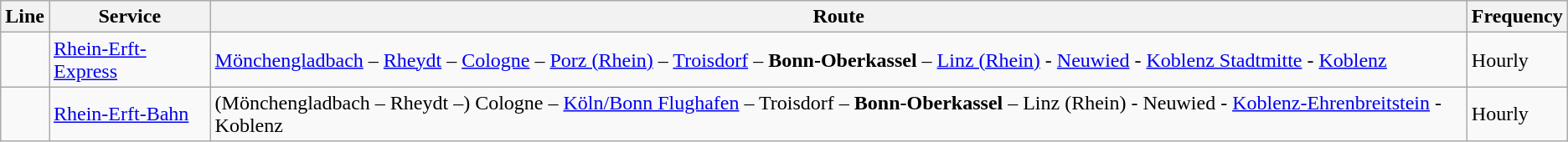<table class="wikitable">
<tr>
<th>Line</th>
<th>Service</th>
<th>Route</th>
<th>Frequency</th>
</tr>
<tr>
<td></td>
<td><a href='#'>Rhein-Erft-Express</a></td>
<td><a href='#'>Mönchengladbach</a> – <a href='#'>Rheydt</a> – <a href='#'>Cologne</a> – <a href='#'>Porz (Rhein)</a> – <a href='#'>Troisdorf</a> – <strong>Bonn-Oberkassel</strong> – <a href='#'>Linz (Rhein)</a> - <a href='#'>Neuwied</a> - <a href='#'>Koblenz Stadtmitte</a> - <a href='#'>Koblenz</a></td>
<td>Hourly</td>
</tr>
<tr>
<td></td>
<td><a href='#'>Rhein-Erft-Bahn</a></td>
<td>(Mönchengladbach – Rheydt –) Cologne – <a href='#'>Köln/Bonn Flughafen</a> – Troisdorf – <strong>Bonn-Oberkassel</strong> – Linz (Rhein) - Neuwied - <a href='#'>Koblenz-Ehrenbreitstein</a> - Koblenz</td>
<td>Hourly</td>
</tr>
</table>
